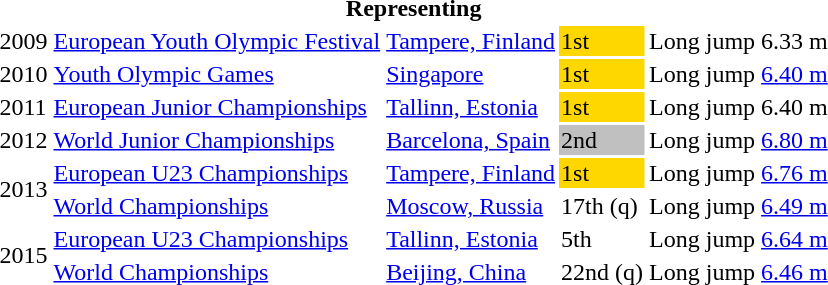<table>
<tr>
<th colspan="6">Representing </th>
</tr>
<tr>
<td>2009</td>
<td><a href='#'>European Youth Olympic Festival</a></td>
<td><a href='#'>Tampere, Finland</a></td>
<td bgcolor=gold>1st</td>
<td>Long jump</td>
<td>6.33 m</td>
</tr>
<tr>
<td>2010</td>
<td><a href='#'>Youth Olympic Games</a></td>
<td><a href='#'>Singapore</a></td>
<td bgcolor=gold>1st</td>
<td>Long jump</td>
<td><a href='#'>6.40 m</a></td>
</tr>
<tr>
<td>2011</td>
<td><a href='#'>European Junior Championships</a></td>
<td><a href='#'>Tallinn, Estonia</a></td>
<td bgcolor=gold>1st</td>
<td>Long jump</td>
<td>6.40 m</td>
</tr>
<tr>
<td>2012</td>
<td><a href='#'>World Junior Championships</a></td>
<td><a href='#'>Barcelona, Spain</a></td>
<td bgcolor=silver>2nd</td>
<td>Long jump</td>
<td><a href='#'>6.80 m</a></td>
</tr>
<tr>
<td rowspan=2>2013</td>
<td><a href='#'>European U23 Championships</a></td>
<td><a href='#'>Tampere, Finland</a></td>
<td bgcolor=gold>1st</td>
<td>Long jump</td>
<td><a href='#'>6.76 m</a></td>
</tr>
<tr>
<td><a href='#'>World Championships</a></td>
<td><a href='#'>Moscow, Russia</a></td>
<td>17th (q)</td>
<td>Long jump</td>
<td><a href='#'>6.49 m</a></td>
</tr>
<tr>
<td rowspan=2>2015</td>
<td><a href='#'>European U23 Championships</a></td>
<td><a href='#'>Tallinn, Estonia</a></td>
<td>5th</td>
<td>Long jump</td>
<td><a href='#'>6.64 m</a></td>
</tr>
<tr>
<td><a href='#'>World Championships</a></td>
<td><a href='#'>Beijing, China</a></td>
<td>22nd (q)</td>
<td>Long jump</td>
<td><a href='#'>6.46 m</a></td>
</tr>
</table>
